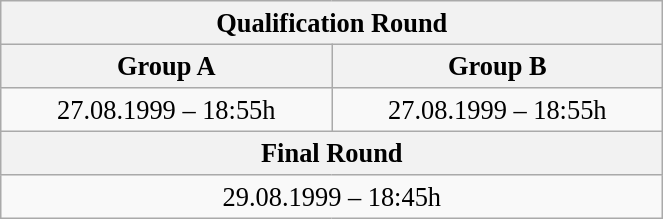<table class="wikitable" style=" text-align:center; font-size:110%;" width="35%">
<tr>
<th colspan="2">Qualification Round</th>
</tr>
<tr>
<th>Group A</th>
<th>Group B</th>
</tr>
<tr>
<td>27.08.1999 – 18:55h</td>
<td>27.08.1999 – 18:55h</td>
</tr>
<tr>
<th colspan="2">Final Round</th>
</tr>
<tr>
<td colspan="2">29.08.1999 – 18:45h</td>
</tr>
</table>
